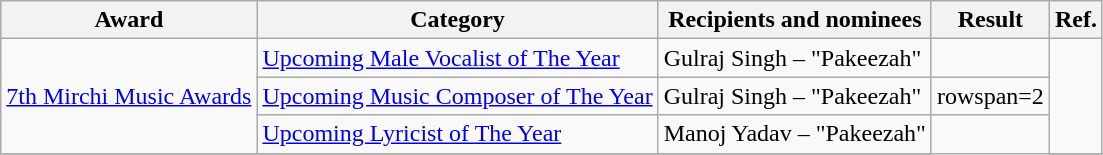<table class="wikitable sortable">
<tr>
<th>Award</th>
<th>Category</th>
<th>Recipients and nominees</th>
<th>Result</th>
<th>Ref.</th>
</tr>
<tr>
<td rowspan=3><a href='#'>7th Mirchi Music Awards</a></td>
<td><a href='#'>Upcoming Male Vocalist of The Year</a></td>
<td>Gulraj Singh – "Pakeezah"</td>
<td></td>
<td rowspan=3></td>
</tr>
<tr>
<td><a href='#'>Upcoming Music Composer of The Year</a></td>
<td>Gulraj Singh – "Pakeezah"</td>
<td>rowspan=2 </td>
</tr>
<tr>
<td><a href='#'>Upcoming Lyricist of The Year</a></td>
<td>Manoj Yadav – "Pakeezah"</td>
</tr>
<tr>
</tr>
</table>
